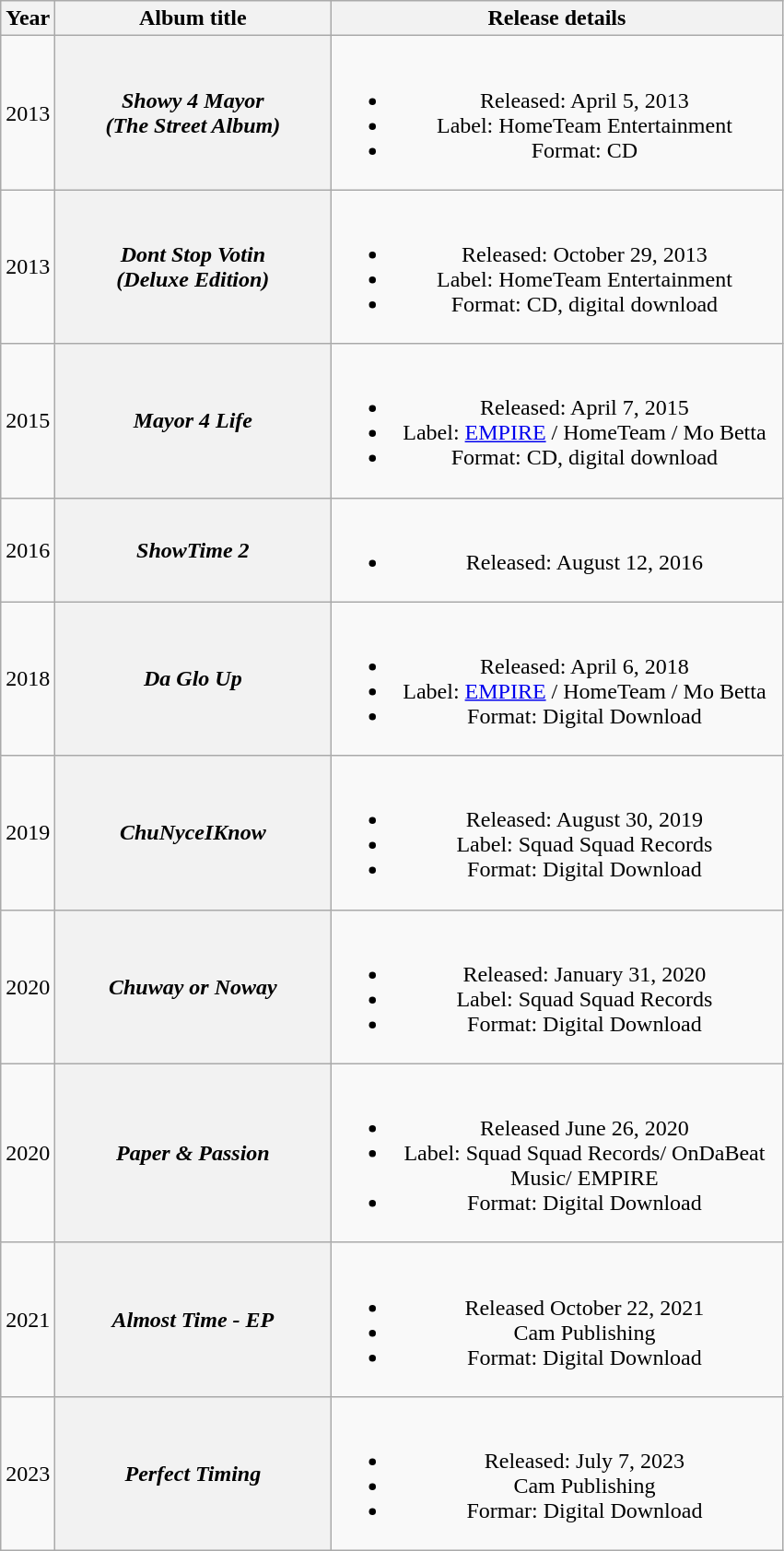<table class="wikitable plainrowheaders" style="text-align:center;">
<tr>
<th>Year</th>
<th scope="col" rowspan="1" style="width:12em;">Album title</th>
<th scope="col" rowspan="1" style="width:20em;">Release details</th>
</tr>
<tr>
<td>2013</td>
<th><em>Showy 4 Mayor<br>(The Street Album)</em></th>
<td><br><ul><li>Released: April 5, 2013</li><li>Label: HomeTeam Entertainment</li><li>Format: CD</li></ul></td>
</tr>
<tr>
<td>2013</td>
<th><em>Dont Stop Votin<br>(Deluxe Edition)</em></th>
<td><br><ul><li>Released: October 29, 2013</li><li>Label: HomeTeam Entertainment</li><li>Format: CD, digital download</li></ul></td>
</tr>
<tr>
<td>2015</td>
<th><em>Mayor 4 Life</em></th>
<td><br><ul><li>Released: April 7, 2015</li><li>Label: <a href='#'>EMPIRE</a> / HomeTeam / Mo Betta</li><li>Format: CD, digital download</li></ul></td>
</tr>
<tr>
<td>2016</td>
<th><em>ShowTime 2</em></th>
<td><br><ul><li>Released: August 12, 2016</li></ul></td>
</tr>
<tr>
<td>2018</td>
<th><em>Da Glo Up</em></th>
<td><br><ul><li>Released: April 6, 2018</li><li>Label: <a href='#'>EMPIRE</a> / HomeTeam / Mo Betta</li><li>Format: Digital Download</li></ul></td>
</tr>
<tr>
<td>2019</td>
<th><em>ChuNyceIKnow</em></th>
<td><br><ul><li>Released: August 30, 2019</li><li>Label: Squad Squad Records</li><li>Format: Digital Download</li></ul></td>
</tr>
<tr>
<td>2020</td>
<th><em>Chuway or Noway</em></th>
<td><br><ul><li>Released: January 31, 2020</li><li>Label: Squad Squad Records</li><li>Format: Digital Download</li></ul></td>
</tr>
<tr>
<td>2020</td>
<th><em>Paper & Passion</em></th>
<td><br><ul><li>Released June 26, 2020</li><li>Label: Squad Squad Records/ OnDaBeat Music/ EMPIRE</li><li>Format: Digital Download</li></ul></td>
</tr>
<tr>
<td>2021</td>
<th><strong><em>Almost Time - EP</em></strong></th>
<td><br><ul><li>Released October 22, 2021</li><li>Cam Publishing</li><li>Format: Digital Download</li></ul></td>
</tr>
<tr>
<td>2023</td>
<th><em>Perfect Timing</em></th>
<td><br><ul><li>Released: July 7, 2023</li><li>Cam Publishing</li><li>Formar: Digital Download</li></ul></td>
</tr>
</table>
